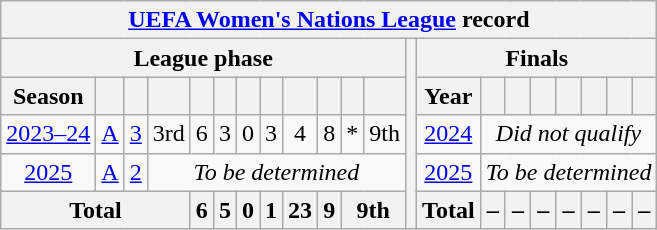<table class="wikitable" style="text-align:center">
<tr>
<th colspan="22"><a href='#'>UEFA Women's Nations League</a> record</th>
</tr>
<tr>
<th colspan="12">League phase</th>
<th rowspan="5"></th>
<th colspan="9">Finals</th>
</tr>
<tr>
<th>Season</th>
<th></th>
<th></th>
<th></th>
<th></th>
<th></th>
<th></th>
<th></th>
<th></th>
<th></th>
<th></th>
<th></th>
<th>Year</th>
<th></th>
<th></th>
<th></th>
<th></th>
<th></th>
<th></th>
<th></th>
</tr>
<tr>
<td><a href='#'>2023–24</a></td>
<td><a href='#'>A</a></td>
<td><a href='#'>3</a></td>
<td>3rd</td>
<td>6</td>
<td>3</td>
<td>0</td>
<td>3</td>
<td>4</td>
<td>8</td>
<td>*</td>
<td>9th</td>
<td> <a href='#'>2024</a></td>
<td colspan="8"><em>Did not qualify</em></td>
</tr>
<tr>
<td><a href='#'>2025</a></td>
<td><a href='#'>A</a></td>
<td><a href='#'>2</a></td>
<td colspan="9"><em>To be determined</em></td>
<td> <a href='#'>2025</a></td>
<td colspan="7"><em>To be determined</em></td>
</tr>
<tr>
<th colspan="4">Total</th>
<th>6</th>
<th>5</th>
<th>0</th>
<th>1</th>
<th>23</th>
<th>9</th>
<th colspan="2">9th</th>
<th>Total</th>
<th>–</th>
<th>–</th>
<th>–</th>
<th>–</th>
<th>–</th>
<th>–</th>
<th>–</th>
</tr>
</table>
